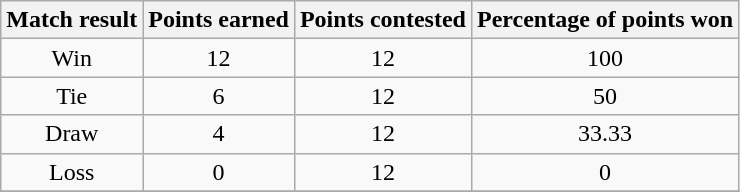<table class="wikitable" style="text-align:center">
<tr>
<th>Match result</th>
<th>Points earned</th>
<th>Points contested</th>
<th>Percentage of points won</th>
</tr>
<tr>
<td>Win</td>
<td>12</td>
<td>12</td>
<td>100</td>
</tr>
<tr>
<td>Tie</td>
<td>6</td>
<td>12</td>
<td>50</td>
</tr>
<tr>
<td>Draw</td>
<td>4</td>
<td>12</td>
<td>33.33</td>
</tr>
<tr>
<td>Loss</td>
<td>0</td>
<td>12</td>
<td>0</td>
</tr>
<tr>
</tr>
</table>
